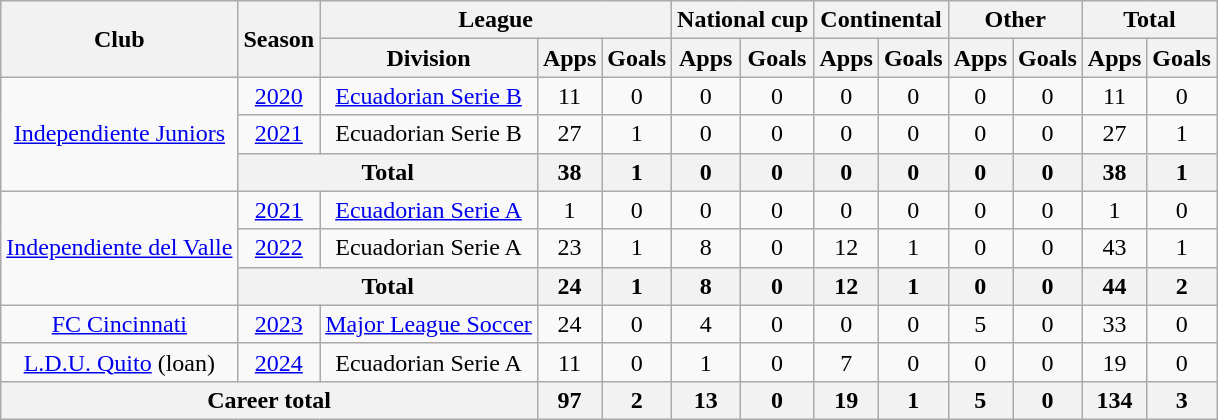<table class="wikitable" style="text-align:center">
<tr>
<th rowspan="2">Club</th>
<th rowspan="2">Season</th>
<th colspan="3">League</th>
<th colspan="2">National cup</th>
<th colspan="2">Continental</th>
<th colspan="2">Other</th>
<th colspan="2">Total</th>
</tr>
<tr>
<th>Division</th>
<th>Apps</th>
<th>Goals</th>
<th>Apps</th>
<th>Goals</th>
<th>Apps</th>
<th>Goals</th>
<th>Apps</th>
<th>Goals</th>
<th>Apps</th>
<th>Goals</th>
</tr>
<tr>
<td rowspan="3"><a href='#'>Independiente Juniors</a></td>
<td><a href='#'>2020</a></td>
<td><a href='#'>Ecuadorian Serie B</a></td>
<td>11</td>
<td>0</td>
<td>0</td>
<td>0</td>
<td>0</td>
<td>0</td>
<td>0</td>
<td>0</td>
<td>11</td>
<td>0</td>
</tr>
<tr>
<td><a href='#'>2021</a></td>
<td>Ecuadorian Serie B</td>
<td>27</td>
<td>1</td>
<td>0</td>
<td>0</td>
<td>0</td>
<td>0</td>
<td>0</td>
<td>0</td>
<td>27</td>
<td>1</td>
</tr>
<tr>
<th colspan="2">Total</th>
<th>38</th>
<th>1</th>
<th>0</th>
<th>0</th>
<th>0</th>
<th>0</th>
<th>0</th>
<th>0</th>
<th>38</th>
<th>1</th>
</tr>
<tr>
<td rowspan="3"><a href='#'>Independiente del Valle</a></td>
<td><a href='#'>2021</a></td>
<td><a href='#'>Ecuadorian Serie A</a></td>
<td>1</td>
<td>0</td>
<td>0</td>
<td>0</td>
<td>0</td>
<td>0</td>
<td>0</td>
<td>0</td>
<td>1</td>
<td>0</td>
</tr>
<tr>
<td><a href='#'>2022</a></td>
<td>Ecuadorian Serie A</td>
<td>23</td>
<td>1</td>
<td>8</td>
<td>0</td>
<td>12</td>
<td>1</td>
<td>0</td>
<td>0</td>
<td>43</td>
<td>1</td>
</tr>
<tr>
<th colspan="2">Total</th>
<th>24</th>
<th>1</th>
<th>8</th>
<th>0</th>
<th>12</th>
<th>1</th>
<th>0</th>
<th>0</th>
<th>44</th>
<th>2</th>
</tr>
<tr>
<td><a href='#'>FC Cincinnati</a></td>
<td><a href='#'>2023</a></td>
<td><a href='#'>Major League Soccer</a></td>
<td>24</td>
<td>0</td>
<td>4</td>
<td>0</td>
<td>0</td>
<td>0</td>
<td>5</td>
<td>0</td>
<td>33</td>
<td>0</td>
</tr>
<tr>
<td><a href='#'>L.D.U. Quito</a> (loan)</td>
<td><a href='#'>2024</a></td>
<td>Ecuadorian Serie A</td>
<td>11</td>
<td>0</td>
<td>1</td>
<td>0</td>
<td>7</td>
<td>0</td>
<td>0</td>
<td>0</td>
<td>19</td>
<td>0</td>
</tr>
<tr>
<th colspan="3">Career total</th>
<th>97</th>
<th>2</th>
<th>13</th>
<th>0</th>
<th>19</th>
<th>1</th>
<th>5</th>
<th>0</th>
<th>134</th>
<th>3</th>
</tr>
</table>
